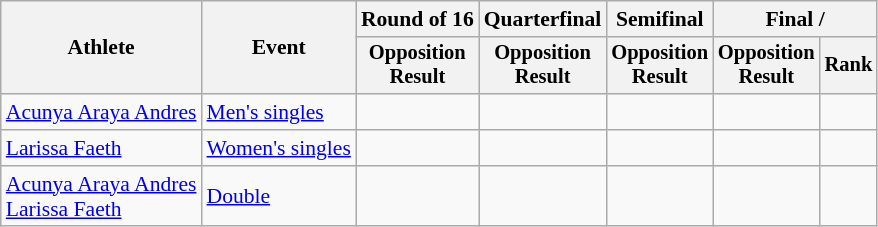<table class=wikitable style=font-size:90%;text-align:center>
<tr>
<th rowspan=2>Athlete</th>
<th rowspan=2>Event</th>
<th>Round of 16</th>
<th>Quarterfinal</th>
<th>Semifinal</th>
<th colspan=2>Final / </th>
</tr>
<tr style=font-size:95%>
<th>Opposition<br>Result</th>
<th>Opposition<br>Result</th>
<th>Opposition<br>Result</th>
<th>Opposition<br>Result</th>
<th>Rank</th>
</tr>
<tr>
<td align=left><a href='#'>Acunya Araya Andres</a></td>
<td align=left><a href='#'>Men's singles</a></td>
<td></td>
<td></td>
<td></td>
<td></td>
<td></td>
</tr>
<tr>
<td align=left><a href='#'>Larissa Faeth</a></td>
<td align=left><a href='#'>Women's singles</a></td>
<td></td>
<td></td>
<td></td>
<td></td>
<td></td>
</tr>
<tr>
<td align=left><a href='#'>Acunya Araya Andres</a><br><a href='#'>Larissa Faeth</a></td>
<td align=left><a href='#'>Double</a></td>
<td></td>
<td></td>
<td></td>
<td></td>
<td></td>
</tr>
</table>
